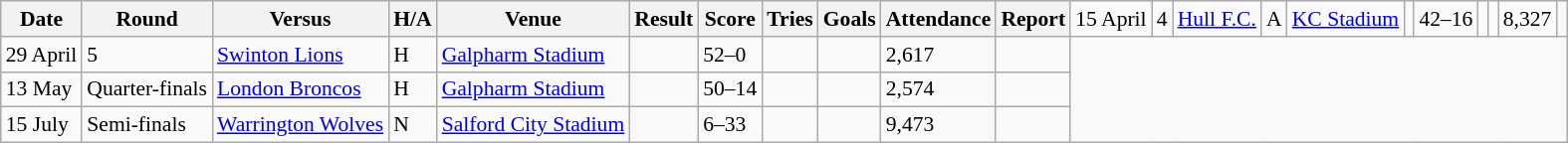<table class="wikitable defaultleft col2center col4center col7center col10right" style="font-size:90%;">
<tr>
<th>Date</th>
<th>Round</th>
<th>Versus</th>
<th>H/A</th>
<th>Venue</th>
<th>Result</th>
<th>Score</th>
<th>Tries</th>
<th>Goals</th>
<th>Attendance</th>
<th>Report</th>
<td>15 April</td>
<td>4</td>
<td> <a href='#'>Hull F.C.</a></td>
<td>A</td>
<td><a href='#'>KC Stadium</a></td>
<td></td>
<td>42–16</td>
<td></td>
<td></td>
<td>8,327</td>
<td></td>
</tr>
<tr>
<td>29 April</td>
<td>5</td>
<td> <a href='#'>Swinton Lions</a></td>
<td>H</td>
<td><a href='#'>Galpharm Stadium</a></td>
<td></td>
<td>52–0</td>
<td></td>
<td></td>
<td>2,617</td>
<td></td>
</tr>
<tr>
<td>13 May</td>
<td>Quarter-finals</td>
<td> <a href='#'>London Broncos</a></td>
<td>H</td>
<td><a href='#'>Galpharm Stadium</a></td>
<td></td>
<td>50–14</td>
<td></td>
<td></td>
<td>2,574</td>
<td></td>
</tr>
<tr>
<td>15 July</td>
<td>Semi-finals</td>
<td> <a href='#'>Warrington Wolves</a></td>
<td>N</td>
<td><a href='#'>Salford City Stadium</a></td>
<td></td>
<td>6–33</td>
<td></td>
<td></td>
<td>9,473</td>
<td></td>
</tr>
</table>
